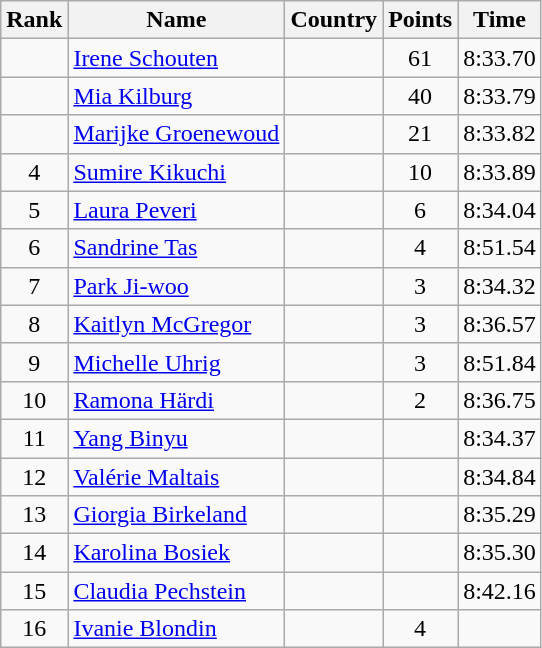<table class="wikitable sortable" style="text-align:center">
<tr>
<th>Rank</th>
<th>Name</th>
<th>Country</th>
<th>Points</th>
<th>Time</th>
</tr>
<tr>
<td></td>
<td align=left><a href='#'>Irene Schouten</a></td>
<td align=left></td>
<td>61</td>
<td>8:33.70</td>
</tr>
<tr>
<td></td>
<td align=left><a href='#'>Mia Kilburg</a></td>
<td align=left></td>
<td>40</td>
<td>8:33.79</td>
</tr>
<tr>
<td></td>
<td align=left><a href='#'>Marijke Groenewoud</a></td>
<td align=left></td>
<td>21</td>
<td>8:33.82</td>
</tr>
<tr>
<td>4</td>
<td align=left><a href='#'>Sumire Kikuchi</a></td>
<td align=left></td>
<td>10</td>
<td>8:33.89</td>
</tr>
<tr>
<td>5</td>
<td align=left><a href='#'>Laura Peveri</a></td>
<td align=left></td>
<td>6</td>
<td>8:34.04</td>
</tr>
<tr>
<td>6</td>
<td align=left><a href='#'>Sandrine Tas</a></td>
<td align=left></td>
<td>4</td>
<td>8:51.54</td>
</tr>
<tr>
<td>7</td>
<td align=left><a href='#'>Park Ji-woo</a></td>
<td align=left></td>
<td>3</td>
<td>8:34.32</td>
</tr>
<tr>
<td>8</td>
<td align=left><a href='#'>Kaitlyn McGregor</a></td>
<td align=left></td>
<td>3</td>
<td>8:36.57</td>
</tr>
<tr>
<td>9</td>
<td align=left><a href='#'>Michelle Uhrig</a></td>
<td align=left></td>
<td>3</td>
<td>8:51.84</td>
</tr>
<tr>
<td>10</td>
<td align=left><a href='#'>Ramona Härdi</a></td>
<td align=left></td>
<td>2</td>
<td>8:36.75</td>
</tr>
<tr>
<td>11</td>
<td align=left><a href='#'>Yang Binyu</a></td>
<td align=left></td>
<td></td>
<td>8:34.37</td>
</tr>
<tr>
<td>12</td>
<td align=left><a href='#'>Valérie Maltais</a></td>
<td align=left></td>
<td></td>
<td>8:34.84</td>
</tr>
<tr>
<td>13</td>
<td align=left><a href='#'>Giorgia Birkeland</a></td>
<td align=left></td>
<td></td>
<td>8:35.29</td>
</tr>
<tr>
<td>14</td>
<td align=left><a href='#'>Karolina Bosiek</a></td>
<td align=left></td>
<td></td>
<td>8:35.30</td>
</tr>
<tr>
<td>15</td>
<td align=left><a href='#'>Claudia Pechstein</a></td>
<td align=left></td>
<td></td>
<td>8:42.16</td>
</tr>
<tr>
<td>16</td>
<td align=left><a href='#'>Ivanie Blondin</a></td>
<td align=left></td>
<td>4</td>
<td></td>
</tr>
</table>
